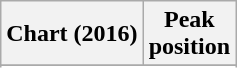<table class="wikitable sortable plainrowheaders" style="text-align:center">
<tr>
<th scope="col">Chart (2016)</th>
<th scope="col">Peak<br>position</th>
</tr>
<tr>
</tr>
<tr>
</tr>
<tr>
</tr>
</table>
